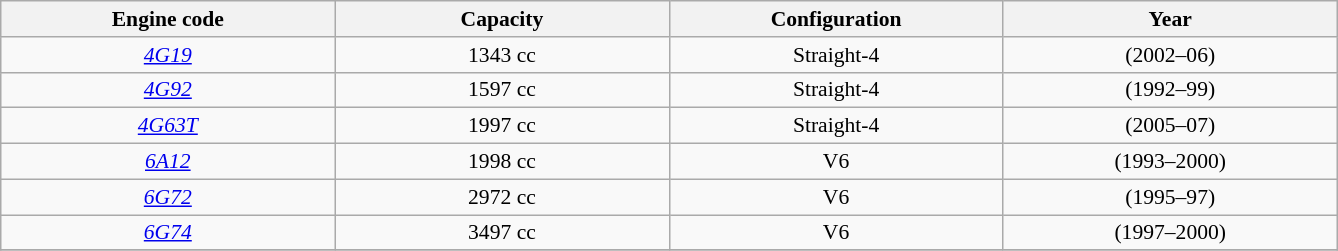<table class="wikitable" style="font-size:90%; text-align:center">
<tr>
<th style="width:15em">Engine code</th>
<th style="width:15em">Capacity</th>
<th style="width:15em">Configuration</th>
<th style="width:15em">Year</th>
</tr>
<tr>
<td><em><a href='#'>4G19</a></em></td>
<td>1343 cc</td>
<td>Straight-4</td>
<td>(2002–06)</td>
</tr>
<tr>
<td><em><a href='#'>4G92</a></em></td>
<td>1597 cc</td>
<td>Straight-4</td>
<td>(1992–99)</td>
</tr>
<tr>
<td><em><a href='#'>4G63T</a></em></td>
<td>1997 cc</td>
<td>Straight-4</td>
<td>(2005–07)</td>
</tr>
<tr>
<td><em><a href='#'>6A12</a></em></td>
<td>1998 cc</td>
<td>V6</td>
<td>(1993–2000)</td>
</tr>
<tr>
<td><em><a href='#'>6G72</a></em></td>
<td>2972 cc</td>
<td>V6</td>
<td>(1995–97)</td>
</tr>
<tr>
<td><em><a href='#'>6G74</a></em></td>
<td>3497 cc</td>
<td>V6</td>
<td>(1997–2000)</td>
</tr>
<tr>
</tr>
</table>
